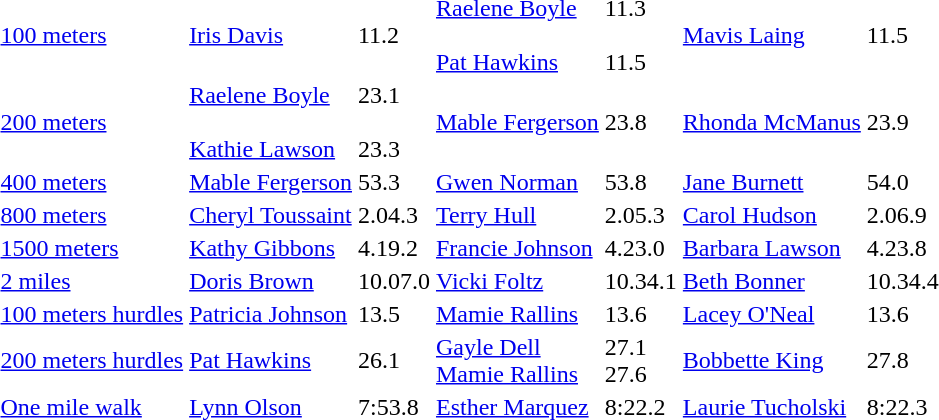<table>
<tr>
<td><a href='#'>100 meters</a></td>
<td><a href='#'>Iris Davis</a></td>
<td>11.2</td>
<td><a href='#'>Raelene Boyle</a><br><br><a href='#'>Pat Hawkins</a></td>
<td>11.3<br><br>11.5</td>
<td><a href='#'>Mavis Laing</a></td>
<td>11.5</td>
</tr>
<tr>
<td><a href='#'>200 meters</a></td>
<td><a href='#'>Raelene Boyle</a><br><br><a href='#'>Kathie Lawson</a></td>
<td>23.1<br><br>23.3</td>
<td><a href='#'>Mable Fergerson</a></td>
<td>23.8</td>
<td><a href='#'>Rhonda McManus</a></td>
<td>23.9</td>
</tr>
<tr>
<td><a href='#'>400 meters</a></td>
<td><a href='#'>Mable Fergerson</a></td>
<td>53.3</td>
<td><a href='#'>Gwen Norman</a></td>
<td>53.8</td>
<td><a href='#'>Jane Burnett</a></td>
<td>54.0</td>
</tr>
<tr>
<td><a href='#'>800 meters</a></td>
<td><a href='#'>Cheryl Toussaint</a></td>
<td>2.04.3</td>
<td><a href='#'>Terry Hull</a></td>
<td>2.05.3</td>
<td><a href='#'>Carol Hudson</a></td>
<td>2.06.9</td>
</tr>
<tr>
<td><a href='#'>1500 meters</a></td>
<td><a href='#'>Kathy Gibbons</a></td>
<td>4.19.2</td>
<td><a href='#'>Francie Johnson</a></td>
<td>4.23.0</td>
<td><a href='#'>Barbara Lawson</a></td>
<td>4.23.8</td>
</tr>
<tr>
<td><a href='#'>2 miles</a></td>
<td><a href='#'>Doris Brown</a></td>
<td>10.07.0</td>
<td><a href='#'>Vicki Foltz</a></td>
<td>10.34.1</td>
<td><a href='#'>Beth Bonner</a></td>
<td>10.34.4</td>
</tr>
<tr>
<td><a href='#'>100 meters hurdles</a></td>
<td><a href='#'>Patricia Johnson</a></td>
<td>13.5</td>
<td><a href='#'>Mamie Rallins</a></td>
<td>13.6</td>
<td><a href='#'>Lacey O'Neal</a></td>
<td>13.6</td>
</tr>
<tr>
<td><a href='#'>200 meters hurdles</a></td>
<td><a href='#'>Pat Hawkins</a></td>
<td>26.1</td>
<td><a href='#'>Gayle Dell</a> <br><a href='#'>Mamie Rallins</a></td>
<td>27.1<br>27.6</td>
<td><a href='#'>Bobbette King</a></td>
<td>27.8</td>
</tr>
<tr>
<td><a href='#'>One mile walk</a></td>
<td><a href='#'>Lynn Olson</a></td>
<td>7:53.8</td>
<td><a href='#'>Esther Marquez</a></td>
<td>8:22.2</td>
<td><a href='#'>Laurie Tucholski</a></td>
<td>8:22.3</td>
</tr>
</table>
